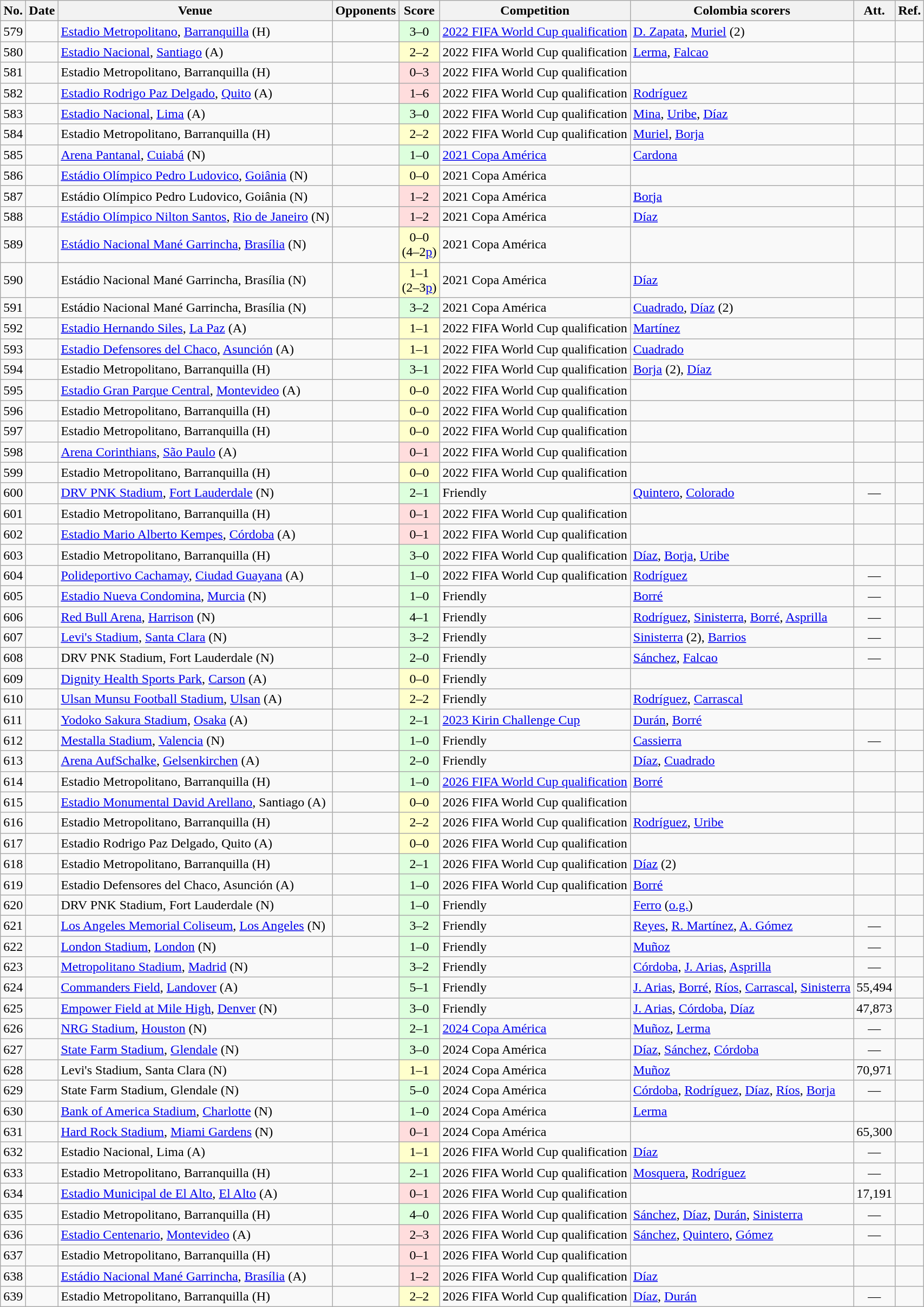<table class="wikitable sortable">
<tr>
<th>No.</th>
<th>Date</th>
<th>Venue</th>
<th>Opponents</th>
<th>Score</th>
<th>Competition</th>
<th class=unsortable>Colombia scorers</th>
<th>Att.</th>
<th class=unsortable>Ref.</th>
</tr>
<tr>
<td>579</td>
<td></td>
<td><a href='#'>Estadio Metropolitano</a>, <a href='#'>Barranquilla</a> (H)</td>
<td></td>
<td style="text-align:center; background:#ddffdd">3–0</td>
<td><a href='#'>2022 FIFA World Cup qualification</a></td>
<td><a href='#'>D. Zapata</a>, <a href='#'>Muriel</a> (2)</td>
<td style="text-align:center"></td>
<td></td>
</tr>
<tr>
<td>580</td>
<td></td>
<td><a href='#'>Estadio Nacional</a>, <a href='#'>Santiago</a> (A)</td>
<td></td>
<td style="text-align:center; background:#ffffcc">2–2</td>
<td>2022 FIFA World Cup qualification</td>
<td><a href='#'>Lerma</a>, <a href='#'>Falcao</a></td>
<td style="text-align:center"></td>
<td></td>
</tr>
<tr>
<td>581</td>
<td></td>
<td>Estadio Metropolitano, Barranquilla (H)</td>
<td></td>
<td style="text-align:center; background:#ffdddd">0–3</td>
<td>2022 FIFA World Cup qualification</td>
<td></td>
<td style="text-align:center"></td>
<td></td>
</tr>
<tr>
<td>582</td>
<td></td>
<td><a href='#'>Estadio Rodrigo Paz Delgado</a>, <a href='#'>Quito</a> (A)</td>
<td></td>
<td style="text-align:center; background:#ffdddd">1–6</td>
<td>2022 FIFA World Cup qualification</td>
<td><a href='#'>Rodríguez</a></td>
<td style="text-align:center"></td>
<td></td>
</tr>
<tr>
<td>583</td>
<td></td>
<td><a href='#'>Estadio Nacional</a>, <a href='#'>Lima</a> (A)</td>
<td></td>
<td style="text-align:center; background:#ddffdd">3–0</td>
<td>2022 FIFA World Cup qualification</td>
<td><a href='#'>Mina</a>, <a href='#'>Uribe</a>, <a href='#'>Díaz</a></td>
<td style="text-align:center"></td>
<td></td>
</tr>
<tr>
<td>584</td>
<td></td>
<td>Estadio Metropolitano, Barranquilla (H)</td>
<td></td>
<td style="text-align:center; background:#ffffcc">2–2</td>
<td>2022 FIFA World Cup qualification</td>
<td><a href='#'>Muriel</a>, <a href='#'>Borja</a></td>
<td style="text-align:center"></td>
<td></td>
</tr>
<tr>
<td>585</td>
<td></td>
<td><a href='#'>Arena Pantanal</a>, <a href='#'>Cuiabá</a> (N)</td>
<td></td>
<td style="text-align:center; background:#ddffdd">1–0</td>
<td><a href='#'>2021 Copa América</a></td>
<td><a href='#'>Cardona</a></td>
<td style="text-align:center"></td>
<td></td>
</tr>
<tr>
<td>586</td>
<td></td>
<td><a href='#'>Estádio Olímpico Pedro Ludovico</a>, <a href='#'>Goiânia</a> (N)</td>
<td></td>
<td style="text-align:center; background:#ffffcc">0–0</td>
<td>2021 Copa América</td>
<td></td>
<td style="text-align:center"></td>
<td></td>
</tr>
<tr>
<td>587</td>
<td></td>
<td>Estádio Olímpico Pedro Ludovico, Goiânia (N)</td>
<td></td>
<td style="text-align:center; background:#ffdddd">1–2</td>
<td>2021 Copa América</td>
<td><a href='#'>Borja</a></td>
<td style="text-align:center"></td>
<td></td>
</tr>
<tr>
<td>588</td>
<td></td>
<td><a href='#'>Estádio Olímpico Nilton Santos</a>, <a href='#'>Rio de Janeiro</a> (N)</td>
<td></td>
<td style="text-align:center; background:#ffdddd">1–2</td>
<td>2021 Copa América</td>
<td><a href='#'>Díaz</a></td>
<td style="text-align:center"></td>
<td></td>
</tr>
<tr>
<td>589</td>
<td></td>
<td><a href='#'>Estádio Nacional Mané Garrincha</a>, <a href='#'>Brasília</a> (N)</td>
<td></td>
<td style="text-align:center; background:#ffffcc">0–0<br>(4–2<a href='#'>p</a>)</td>
<td>2021 Copa América</td>
<td></td>
<td style="text-align:center"></td>
<td></td>
</tr>
<tr>
<td>590</td>
<td></td>
<td>Estádio Nacional Mané Garrincha, Brasília (N)</td>
<td></td>
<td style="text-align:center; background:#ffffcc">1–1<br>(2–3<a href='#'>p</a>)</td>
<td>2021 Copa América</td>
<td><a href='#'>Díaz</a></td>
<td style="text-align:center"></td>
<td></td>
</tr>
<tr>
<td>591</td>
<td></td>
<td>Estádio Nacional Mané Garrincha, Brasília (N)</td>
<td></td>
<td style="text-align:center; background:#ddffdd">3–2</td>
<td>2021 Copa América</td>
<td><a href='#'>Cuadrado</a>, <a href='#'>Díaz</a> (2)</td>
<td style="text-align:center"></td>
<td></td>
</tr>
<tr>
<td>592</td>
<td></td>
<td><a href='#'>Estadio Hernando Siles</a>, <a href='#'>La Paz</a> (A)</td>
<td></td>
<td style="text-align:center; background:#ffffcc">1–1</td>
<td>2022 FIFA World Cup qualification</td>
<td><a href='#'>Martínez</a></td>
<td style="text-align:center"></td>
<td></td>
</tr>
<tr>
<td>593</td>
<td></td>
<td><a href='#'>Estadio Defensores del Chaco</a>, <a href='#'>Asunción</a> (A)</td>
<td></td>
<td style="text-align:center; background:#ffffcc">1–1</td>
<td>2022 FIFA World Cup qualification</td>
<td><a href='#'>Cuadrado</a></td>
<td style="text-align:center"></td>
<td></td>
</tr>
<tr>
<td>594</td>
<td></td>
<td>Estadio Metropolitano, Barranquilla (H)</td>
<td></td>
<td style="text-align:center; background:#ddffdd">3–1</td>
<td>2022 FIFA World Cup qualification</td>
<td><a href='#'>Borja</a> (2), <a href='#'>Díaz</a></td>
<td style="text-align:center"></td>
<td></td>
</tr>
<tr>
<td>595</td>
<td></td>
<td><a href='#'>Estadio Gran Parque Central</a>, <a href='#'>Montevideo</a> (A)</td>
<td></td>
<td style="text-align:center; background:#ffffcc">0–0</td>
<td>2022 FIFA World Cup qualification</td>
<td></td>
<td style="text-align:center"></td>
<td></td>
</tr>
<tr>
<td>596</td>
<td></td>
<td>Estadio Metropolitano, Barranquilla (H)</td>
<td></td>
<td style="text-align:center; background:#ffffcc">0–0</td>
<td>2022 FIFA World Cup qualification</td>
<td></td>
<td style="text-align:center"></td>
<td></td>
</tr>
<tr>
<td>597</td>
<td></td>
<td>Estadio Metropolitano, Barranquilla (H)</td>
<td></td>
<td style="text-align:center; background:#ffffcc">0–0</td>
<td>2022 FIFA World Cup qualification</td>
<td></td>
<td style="text-align:center"></td>
<td></td>
</tr>
<tr>
<td>598</td>
<td></td>
<td><a href='#'>Arena Corinthians</a>, <a href='#'>São Paulo</a> (A)</td>
<td></td>
<td style="text-align:center; background:#ffdddd">0–1</td>
<td>2022 FIFA World Cup qualification</td>
<td></td>
<td style="text-align:center"></td>
<td></td>
</tr>
<tr>
<td>599</td>
<td></td>
<td>Estadio Metropolitano, Barranquilla (H)</td>
<td></td>
<td style="text-align:center; background:#ffffcc">0–0</td>
<td>2022 FIFA World Cup qualification</td>
<td></td>
<td style="text-align:center"></td>
<td></td>
</tr>
<tr>
<td>600</td>
<td></td>
<td><a href='#'>DRV PNK Stadium</a>, <a href='#'>Fort Lauderdale</a> (N)</td>
<td></td>
<td style="text-align:center; background:#ddffdd">2–1</td>
<td>Friendly</td>
<td><a href='#'>Quintero</a>, <a href='#'>Colorado</a></td>
<td style="text-align:center">—</td>
<td></td>
</tr>
<tr>
<td>601</td>
<td></td>
<td>Estadio Metropolitano, Barranquilla (H)</td>
<td></td>
<td style="text-align:center; background:#ffdddd">0–1</td>
<td>2022 FIFA World Cup qualification</td>
<td></td>
<td style="text-align:center"></td>
<td></td>
</tr>
<tr>
<td>602</td>
<td></td>
<td><a href='#'>Estadio Mario Alberto Kempes</a>, <a href='#'>Córdoba</a> (A)</td>
<td></td>
<td style="text-align:center; background:#ffdddd">0–1</td>
<td>2022 FIFA World Cup qualification</td>
<td></td>
<td style="text-align:center"></td>
<td></td>
</tr>
<tr>
<td>603</td>
<td></td>
<td>Estadio Metropolitano, Barranquilla (H)</td>
<td></td>
<td style="text-align:center; background:#ddffdd">3–0</td>
<td>2022 FIFA World Cup qualification</td>
<td><a href='#'>Díaz</a>, <a href='#'>Borja</a>, <a href='#'>Uribe</a></td>
<td style="text-align:center"></td>
<td></td>
</tr>
<tr>
<td>604</td>
<td></td>
<td><a href='#'>Polideportivo Cachamay</a>, <a href='#'>Ciudad Guayana</a> (A)</td>
<td></td>
<td style="text-align:center; background:#ddffdd">1–0</td>
<td>2022 FIFA World Cup qualification</td>
<td><a href='#'>Rodríguez</a></td>
<td style="text-align:center">—</td>
<td></td>
</tr>
<tr>
<td>605</td>
<td></td>
<td><a href='#'>Estadio Nueva Condomina</a>, <a href='#'>Murcia</a> (N)</td>
<td></td>
<td style="text-align:center; background:#ddffdd">1–0</td>
<td>Friendly</td>
<td><a href='#'>Borré</a></td>
<td style="text-align:center">—</td>
<td></td>
</tr>
<tr>
<td>606</td>
<td></td>
<td><a href='#'>Red Bull Arena</a>, <a href='#'>Harrison</a> (N)</td>
<td></td>
<td style="text-align:center; background:#ddffdd">4–1</td>
<td>Friendly</td>
<td><a href='#'>Rodríguez</a>, <a href='#'>Sinisterra</a>, <a href='#'>Borré</a>, <a href='#'>Asprilla</a></td>
<td style="text-align:center">—</td>
<td></td>
</tr>
<tr>
<td>607</td>
<td></td>
<td><a href='#'>Levi's Stadium</a>, <a href='#'>Santa Clara</a> (N)</td>
<td></td>
<td style="text-align:center; background:#ddffdd">3–2</td>
<td>Friendly</td>
<td><a href='#'>Sinisterra</a> (2), <a href='#'>Barrios</a></td>
<td style="text-align:center">—</td>
<td></td>
</tr>
<tr>
<td>608</td>
<td></td>
<td>DRV PNK Stadium, Fort Lauderdale (N)</td>
<td></td>
<td style="text-align:center; background:#ddffdd">2–0</td>
<td>Friendly</td>
<td><a href='#'>Sánchez</a>, <a href='#'>Falcao</a></td>
<td style="text-align:center">—</td>
<td></td>
</tr>
<tr>
<td>609</td>
<td></td>
<td><a href='#'>Dignity Health Sports Park</a>, <a href='#'>Carson</a> (A)</td>
<td></td>
<td style="text-align:center; background:#ffffcc">0–0</td>
<td>Friendly</td>
<td></td>
<td style="text-align:center"></td>
<td></td>
</tr>
<tr>
<td>610</td>
<td></td>
<td><a href='#'>Ulsan Munsu Football Stadium</a>, <a href='#'>Ulsan</a> (A)</td>
<td></td>
<td style="text-align:center; background:#ffffcc">2–2</td>
<td>Friendly</td>
<td><a href='#'>Rodríguez</a>, <a href='#'>Carrascal</a></td>
<td style="text-align:center"></td>
<td></td>
</tr>
<tr>
<td>611</td>
<td></td>
<td><a href='#'>Yodoko Sakura Stadium</a>, <a href='#'>Osaka</a> (A)</td>
<td></td>
<td style="text-align:center; background:#ddffdd">2–1</td>
<td><a href='#'>2023 Kirin Challenge Cup</a></td>
<td><a href='#'>Durán</a>, <a href='#'>Borré</a></td>
<td style="text-align:center"></td>
<td></td>
</tr>
<tr>
<td>612</td>
<td></td>
<td><a href='#'>Mestalla Stadium</a>, <a href='#'>Valencia</a> (N)</td>
<td></td>
<td style="text-align:center; background:#ddffdd">1–0</td>
<td>Friendly</td>
<td><a href='#'>Cassierra</a></td>
<td style="text-align:center">—</td>
<td></td>
</tr>
<tr>
<td>613</td>
<td></td>
<td><a href='#'>Arena AufSchalke</a>, <a href='#'>Gelsenkirchen</a> (A)</td>
<td></td>
<td style="text-align:center; background:#ddffdd">2–0</td>
<td>Friendly</td>
<td><a href='#'>Díaz</a>, <a href='#'>Cuadrado</a></td>
<td style="text-align:center"></td>
<td></td>
</tr>
<tr>
<td>614</td>
<td></td>
<td>Estadio Metropolitano, Barranquilla (H)</td>
<td></td>
<td style="text-align:center; background:#ddffdd">1–0</td>
<td><a href='#'>2026 FIFA World Cup qualification</a></td>
<td><a href='#'>Borré</a></td>
<td style="text-align:center"></td>
<td></td>
</tr>
<tr>
<td>615</td>
<td></td>
<td><a href='#'>Estadio Monumental David Arellano</a>, Santiago (A)</td>
<td></td>
<td style="text-align:center; background:#ffffcc">0–0</td>
<td>2026 FIFA World Cup qualification</td>
<td></td>
<td style="text-align:center"></td>
<td></td>
</tr>
<tr>
<td>616</td>
<td></td>
<td>Estadio Metropolitano, Barranquilla (H)</td>
<td></td>
<td style="text-align:center; background:#ffffcc">2–2</td>
<td>2026 FIFA World Cup qualification</td>
<td><a href='#'>Rodríguez</a>, <a href='#'>Uribe</a></td>
<td style="text-align:center"></td>
<td></td>
</tr>
<tr>
<td>617</td>
<td></td>
<td>Estadio Rodrigo Paz Delgado, Quito (A)</td>
<td></td>
<td style="text-align:center; background:#ffffcc">0–0</td>
<td>2026 FIFA World Cup qualification</td>
<td></td>
<td style="text-align:center"></td>
<td></td>
</tr>
<tr>
<td>618</td>
<td></td>
<td>Estadio Metropolitano, Barranquilla (H)</td>
<td></td>
<td style="text-align:center; background:#ddffdd">2–1</td>
<td>2026 FIFA World Cup qualification</td>
<td><a href='#'>Díaz</a> (2)</td>
<td style="text-align:center"></td>
<td></td>
</tr>
<tr>
<td>619</td>
<td></td>
<td>Estadio Defensores del Chaco, Asunción (A)</td>
<td></td>
<td style="text-align:center; background:#ddffdd">1–0</td>
<td>2026 FIFA World Cup qualification</td>
<td><a href='#'>Borré</a></td>
<td style="text-align:center"></td>
<td></td>
</tr>
<tr>
<td>620</td>
<td></td>
<td>DRV PNK Stadium, Fort Lauderdale (N)</td>
<td></td>
<td style="text-align:center; background:#ddffdd">1–0</td>
<td>Friendly</td>
<td><a href='#'>Ferro</a> (<a href='#'>o.g.</a>)</td>
<td style="text-align:center"></td>
<td></td>
</tr>
<tr>
<td>621</td>
<td></td>
<td><a href='#'>Los Angeles Memorial Coliseum</a>, <a href='#'>Los Angeles</a> (N)</td>
<td></td>
<td style="text-align:center; background:#ddffdd">3–2</td>
<td>Friendly</td>
<td><a href='#'>Reyes</a>, <a href='#'>R. Martínez</a>, <a href='#'>A. Gómez</a></td>
<td style="text-align:center">—</td>
<td></td>
</tr>
<tr>
<td>622</td>
<td></td>
<td><a href='#'>London Stadium</a>, <a href='#'>London</a> (N)</td>
<td></td>
<td style="text-align:center; background:#ddffdd">1–0</td>
<td>Friendly</td>
<td><a href='#'>Muñoz</a></td>
<td style="text-align:center">—</td>
<td></td>
</tr>
<tr>
<td>623</td>
<td></td>
<td><a href='#'>Metropolitano Stadium</a>, <a href='#'>Madrid</a> (N)</td>
<td></td>
<td style="text-align:center; background:#ddffdd">3–2</td>
<td>Friendly</td>
<td><a href='#'>Córdoba</a>, <a href='#'>J. Arias</a>, <a href='#'>Asprilla</a></td>
<td style="text-align:center">—</td>
<td></td>
</tr>
<tr>
<td>624</td>
<td></td>
<td><a href='#'>Commanders Field</a>, <a href='#'>Landover</a> (A)</td>
<td></td>
<td style="text-align:center; background:#ddffdd">5–1</td>
<td>Friendly</td>
<td><a href='#'>J. Arias</a>, <a href='#'>Borré</a>, <a href='#'>Ríos</a>, <a href='#'>Carrascal</a>, <a href='#'>Sinisterra</a></td>
<td style="text-align:center">55,494</td>
<td></td>
</tr>
<tr>
<td>625</td>
<td></td>
<td><a href='#'>Empower Field at Mile High</a>, <a href='#'>Denver</a> (N)</td>
<td></td>
<td style="text-align:center; background:#ddffdd">3–0</td>
<td>Friendly</td>
<td><a href='#'>J. Arias</a>, <a href='#'>Córdoba</a>, <a href='#'>Díaz</a></td>
<td style="text-align:center">47,873</td>
<td></td>
</tr>
<tr>
<td>626</td>
<td></td>
<td><a href='#'>NRG Stadium</a>, <a href='#'>Houston</a> (N)</td>
<td></td>
<td style="text-align:center; background:#ddffdd">2–1</td>
<td><a href='#'>2024 Copa América</a></td>
<td><a href='#'>Muñoz</a>, <a href='#'>Lerma</a></td>
<td style="text-align:center">—</td>
<td></td>
</tr>
<tr>
<td>627</td>
<td></td>
<td><a href='#'>State Farm Stadium</a>, <a href='#'>Glendale</a> (N)</td>
<td></td>
<td style="text-align:center; background:#ddffdd">3–0</td>
<td>2024 Copa América</td>
<td><a href='#'>Díaz</a>, <a href='#'>Sánchez</a>, <a href='#'>Córdoba</a></td>
<td style="text-align:center">—</td>
<td></td>
</tr>
<tr>
<td>628</td>
<td></td>
<td>Levi's Stadium, Santa Clara (N)</td>
<td></td>
<td style="text-align:center; background:#ffffcc">1–1</td>
<td>2024 Copa América</td>
<td><a href='#'>Muñoz</a></td>
<td style="text-align:center">70,971</td>
<td></td>
</tr>
<tr>
<td>629</td>
<td></td>
<td>State Farm Stadium, Glendale (N)</td>
<td></td>
<td style="text-align:center; background:#ddffdd">5–0</td>
<td>2024 Copa América</td>
<td><a href='#'>Córdoba</a>, <a href='#'>Rodríguez</a>, <a href='#'>Díaz</a>, <a href='#'>Ríos</a>, <a href='#'>Borja</a></td>
<td style="text-align:center">—</td>
<td></td>
</tr>
<tr>
<td>630</td>
<td></td>
<td><a href='#'>Bank of America Stadium</a>, <a href='#'>Charlotte</a> (N)</td>
<td></td>
<td style="text-align:center; background:#ddffdd">1–0</td>
<td>2024 Copa América</td>
<td><a href='#'>Lerma</a></td>
<td style="text-align:center"></td>
<td></td>
</tr>
<tr>
<td>631</td>
<td></td>
<td><a href='#'>Hard Rock Stadium</a>, <a href='#'>Miami Gardens</a> (N)</td>
<td></td>
<td style="text-align:center; background:#ffdddd">0–1 </td>
<td>2024 Copa América</td>
<td></td>
<td style="text-align:center">65,300</td>
<td></td>
</tr>
<tr>
<td>632</td>
<td></td>
<td>Estadio Nacional, Lima (A)</td>
<td></td>
<td style="text-align:center; background:#ffffcc">1–1</td>
<td>2026 FIFA World Cup qualification</td>
<td><a href='#'>Díaz</a></td>
<td style="text-align:center">—</td>
<td></td>
</tr>
<tr>
<td>633</td>
<td></td>
<td>Estadio Metropolitano, Barranquilla (H)</td>
<td></td>
<td style="text-align:center; background:#ddffdd">2–1</td>
<td>2026 FIFA World Cup qualification</td>
<td><a href='#'>Mosquera</a>, <a href='#'>Rodríguez</a></td>
<td style="text-align:center">—</td>
<td></td>
</tr>
<tr>
<td>634</td>
<td></td>
<td><a href='#'>Estadio Municipal de El Alto</a>, <a href='#'>El Alto</a> (A)</td>
<td></td>
<td style="text-align:center; background:#ffdddd">0–1</td>
<td>2026 FIFA World Cup qualification</td>
<td></td>
<td style="text-align:center">17,191</td>
<td></td>
</tr>
<tr>
<td>635</td>
<td></td>
<td>Estadio Metropolitano, Barranquilla (H)</td>
<td></td>
<td style="text-align:center; background:#ddffdd">4–0</td>
<td>2026 FIFA World Cup qualification</td>
<td><a href='#'>Sánchez</a>, <a href='#'>Díaz</a>, <a href='#'>Durán</a>, <a href='#'>Sinisterra</a></td>
<td style="text-align:center">—</td>
<td></td>
</tr>
<tr>
<td>636</td>
<td></td>
<td><a href='#'>Estadio Centenario</a>, <a href='#'>Montevideo</a> (A)</td>
<td></td>
<td style="text-align:center; background:#ffdddd">2–3</td>
<td>2026 FIFA World Cup qualification</td>
<td><a href='#'>Sánchez</a>, <a href='#'>Quintero</a>, <a href='#'>Gómez</a></td>
<td style="text-align:center">—</td>
<td></td>
</tr>
<tr>
<td>637</td>
<td></td>
<td>Estadio Metropolitano, Barranquilla (H)</td>
<td></td>
<td style="text-align:center; background:#ffdddd">0–1</td>
<td>2026 FIFA World Cup qualification</td>
<td></td>
<td style="text-align:center"></td>
<td></td>
</tr>
<tr>
<td>638</td>
<td></td>
<td><a href='#'>Estádio Nacional Mané Garrincha</a>, <a href='#'>Brasília</a> (A)</td>
<td></td>
<td style="text-align:center; background:#ffdddd">1–2</td>
<td>2026 FIFA World Cup qualification</td>
<td><a href='#'>Díaz</a></td>
<td style="text-align:center"></td>
<td></td>
</tr>
<tr>
<td>639</td>
<td></td>
<td>Estadio Metropolitano, Barranquilla (H)</td>
<td></td>
<td style="text-align:center; background:#ffffcc">2–2</td>
<td>2026 FIFA World Cup qualification</td>
<td><a href='#'>Díaz</a>, <a href='#'>Durán</a></td>
<td style="text-align:center">—</td>
<td></td>
</tr>
</table>
